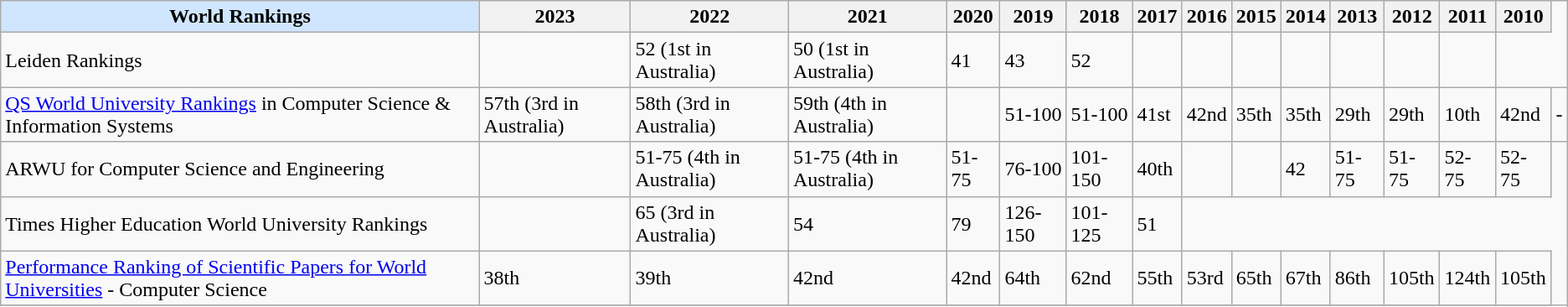<table class="wikitable">
<tr>
<th style="background:#d0e6ff">World Rankings</th>
<th>2023</th>
<th>2022</th>
<th>2021</th>
<th>2020</th>
<th>2019</th>
<th>2018</th>
<th>2017</th>
<th>2016</th>
<th>2015</th>
<th>2014</th>
<th>2013</th>
<th>2012</th>
<th>2011</th>
<th>2010</th>
</tr>
<tr>
<td>Leiden Rankings</td>
<td></td>
<td>52 (1st in Australia)</td>
<td>50 (1st in Australia)</td>
<td>41</td>
<td>43</td>
<td>52</td>
<td></td>
<td></td>
<td></td>
<td></td>
<td></td>
<td></td>
<td></td>
</tr>
<tr>
<td><a href='#'>QS World University Rankings</a> in Computer Science & Information Systems</td>
<td>57th (3rd in Australia)</td>
<td>58th (3rd in Australia)</td>
<td>59th (4th in Australia)</td>
<td></td>
<td>51-100</td>
<td>51-100</td>
<td>41st</td>
<td>42nd</td>
<td>35th</td>
<td>35th</td>
<td>29th</td>
<td>29th</td>
<td>10th</td>
<td>42nd</td>
<td>-</td>
</tr>
<tr>
<td>ARWU for Computer Science and Engineering</td>
<td></td>
<td>51-75 (4th in Australia)</td>
<td>51-75 (4th in Australia)</td>
<td>51-75</td>
<td>76-100</td>
<td>101-150</td>
<td>40th</td>
<td></td>
<td></td>
<td>42</td>
<td>51-75</td>
<td>51-75</td>
<td>52-75</td>
<td>52-75</td>
</tr>
<tr>
<td>Times Higher Education World University Rankings</td>
<td></td>
<td>65 (3rd in Australia)</td>
<td>54</td>
<td>79</td>
<td>126-150</td>
<td>101-125</td>
<td>51</td>
</tr>
<tr>
<td><a href='#'>Performance Ranking of Scientific Papers for World Universities</a> - Computer Science</td>
<td>38th </td>
<td>39th </td>
<td>42nd</td>
<td>42nd</td>
<td>64th</td>
<td>62nd</td>
<td>55th</td>
<td>53rd</td>
<td>65th</td>
<td>67th</td>
<td>86th</td>
<td>105th</td>
<td>124th</td>
<td>105th</td>
</tr>
<tr>
</tr>
</table>
